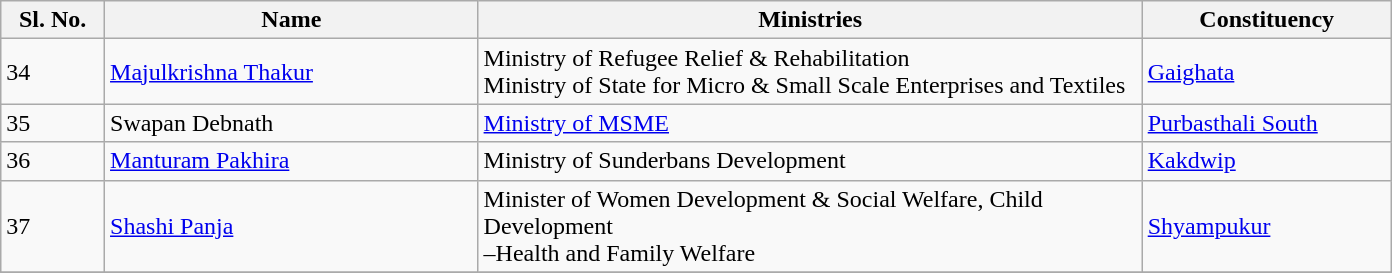<table class="wikitable" style="width:58em; align:left">
<tr>
<th style="width:5%;">Sl. No.</th>
<th style="width:18%;">Name</th>
<th style="width:32%;">Ministries</th>
<th style="width:12%;">Constituency</th>
</tr>
<tr>
<td>34</td>
<td><a href='#'>Majulkrishna Thakur</a></td>
<td>Ministry of Refugee Relief & Rehabilitation<br>Ministry of State for Micro & Small Scale Enterprises and Textiles</td>
<td><a href='#'>Gaighata</a></td>
</tr>
<tr>
<td>35</td>
<td>Swapan Debnath</td>
<td><a href='#'>Ministry of MSME</a></td>
<td><a href='#'>Purbasthali South</a></td>
</tr>
<tr>
<td>36</td>
<td><a href='#'>Manturam Pakhira</a></td>
<td>Ministry of Sunderbans Development</td>
<td><a href='#'>Kakdwip</a></td>
</tr>
<tr>
<td>37</td>
<td><a href='#'>Shashi Panja</a> </td>
<td>Minister of Women Development & Social Welfare, Child Development<br>–Health and Family Welfare</td>
<td><a href='#'>Shyampukur</a></td>
</tr>
<tr>
</tr>
</table>
